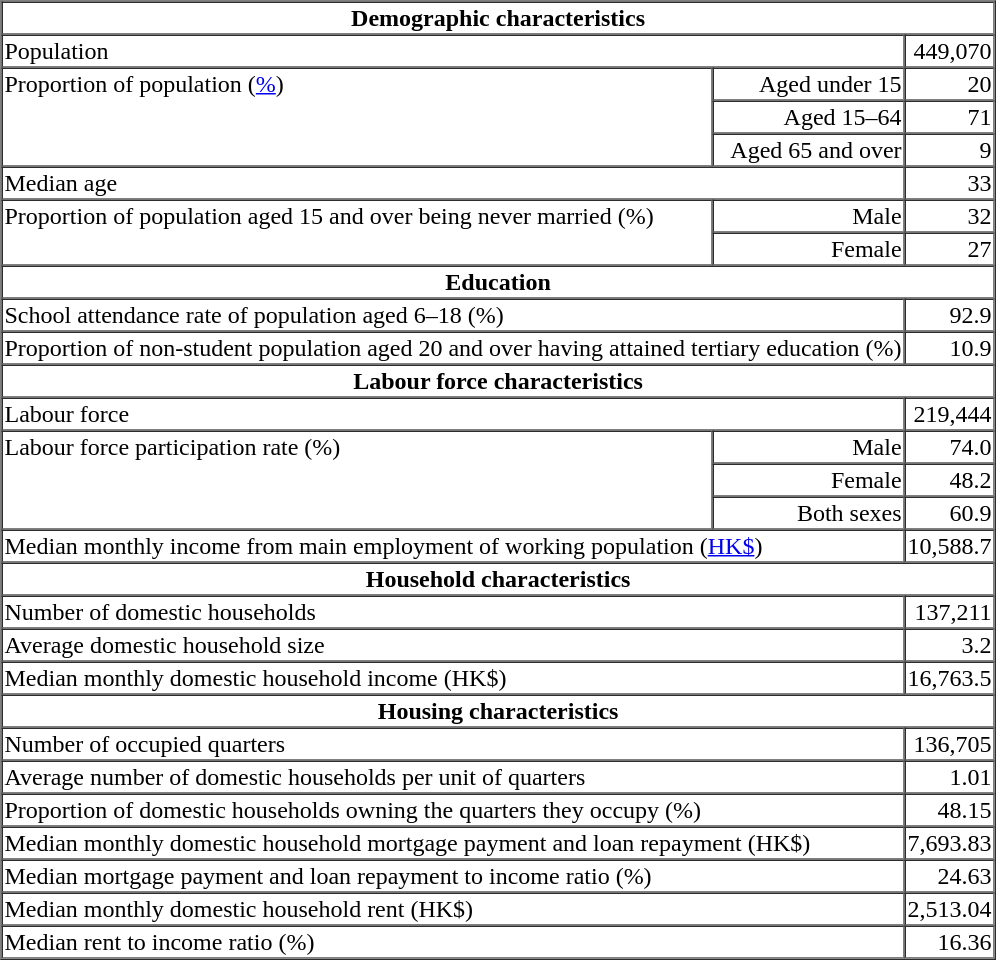<table border="1" cellspacing=0>
<tr>
<th colspan="3">Demographic characteristics</th>
</tr>
<tr>
<td colspan="2">Population</td>
<td align="right">449,070</td>
</tr>
<tr>
<td rowspan="3" valign="top">Proportion of population (<a href='#'>%</a>)</td>
<td align="right">Aged under 15</td>
<td align="right">20</td>
</tr>
<tr align="right">
<td>Aged 15–64</td>
<td>71</td>
</tr>
<tr align="right">
<td>Aged 65 and over</td>
<td>9</td>
</tr>
<tr>
<td colspan="2">Median age</td>
<td align="right">33</td>
</tr>
<tr>
<td rowspan="2" valign="top">Proportion of population aged 15 and over being never married (%)</td>
<td align="right">Male</td>
<td align="right">32</td>
</tr>
<tr align="right">
<td>Female</td>
<td>27</td>
</tr>
<tr>
<th colspan="3">Education</th>
</tr>
<tr>
<td colspan="2">School attendance rate of population aged 6–18 (%)</td>
<td align="right">92.9</td>
</tr>
<tr>
<td colspan="2">Proportion of non-student population aged 20 and over having attained tertiary education (%)</td>
<td align="right">10.9</td>
</tr>
<tr>
<th colspan="3">Labour force characteristics</th>
</tr>
<tr>
<td colspan="2">Labour force</td>
<td align="right">219,444</td>
</tr>
<tr>
<td rowspan="3" valign="top">Labour force participation rate (%)</td>
<td align="right">Male</td>
<td align="right">74.0</td>
</tr>
<tr align="right">
<td>Female</td>
<td>48.2</td>
</tr>
<tr align="right">
<td>Both sexes</td>
<td>60.9</td>
</tr>
<tr>
<td colspan="2">Median monthly income from main employment of working population (<a href='#'>HK$</a>)</td>
<td align="right">10,588.7</td>
</tr>
<tr>
<th colspan="3">Household characteristics</th>
</tr>
<tr>
<td colspan="2">Number of domestic households</td>
<td align="right">137,211</td>
</tr>
<tr>
<td colspan="2">Average domestic household size</td>
<td align="right">3.2</td>
</tr>
<tr>
<td colspan="2">Median monthly domestic household income (HK$)</td>
<td align="right">16,763.5</td>
</tr>
<tr>
<th colspan="3">Housing characteristics</th>
</tr>
<tr>
<td colspan="2">Number of occupied quarters</td>
<td align="right">136,705</td>
</tr>
<tr>
<td colspan="2">Average number of domestic households per unit of quarters</td>
<td align="right">1.01</td>
</tr>
<tr>
<td colspan="2">Proportion of domestic households owning the quarters they occupy (%)</td>
<td align="right">48.15</td>
</tr>
<tr>
<td colspan="2">Median monthly domestic household mortgage payment and loan repayment (HK$)</td>
<td align="right">7,693.83</td>
</tr>
<tr>
<td colspan="2">Median mortgage payment and loan repayment to income ratio (%)</td>
<td align="right">24.63</td>
</tr>
<tr>
<td colspan="2">Median monthly domestic household rent (HK$)</td>
<td align="right">2,513.04</td>
</tr>
<tr>
<td colspan="2">Median rent to income ratio (%)</td>
<td align="right">16.36</td>
</tr>
</table>
